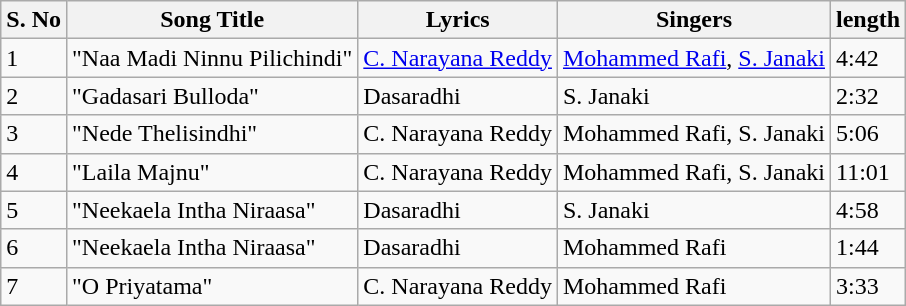<table class="wikitable">
<tr>
<th>S. No</th>
<th>Song Title</th>
<th>Lyrics</th>
<th>Singers</th>
<th>length</th>
</tr>
<tr>
<td>1</td>
<td>"Naa Madi Ninnu Pilichindi"</td>
<td><a href='#'>C. Narayana Reddy</a></td>
<td><a href='#'>Mohammed Rafi</a>, <a href='#'>S. Janaki</a></td>
<td>4:42</td>
</tr>
<tr>
<td>2</td>
<td>"Gadasari Bulloda"</td>
<td>Dasaradhi</td>
<td>S. Janaki</td>
<td>2:32</td>
</tr>
<tr>
<td>3</td>
<td>"Nede Thelisindhi"</td>
<td>C. Narayana Reddy</td>
<td>Mohammed Rafi, S. Janaki</td>
<td>5:06</td>
</tr>
<tr>
<td>4</td>
<td>"Laila Majnu"</td>
<td>C. Narayana Reddy</td>
<td>Mohammed Rafi, S. Janaki</td>
<td>11:01</td>
</tr>
<tr>
<td>5</td>
<td>"Neekaela Intha Niraasa"</td>
<td>Dasaradhi</td>
<td>S. Janaki</td>
<td>4:58</td>
</tr>
<tr>
<td>6</td>
<td>"Neekaela Intha Niraasa"</td>
<td>Dasaradhi</td>
<td>Mohammed Rafi</td>
<td>1:44</td>
</tr>
<tr>
<td>7</td>
<td>"O Priyatama"</td>
<td>C. Narayana Reddy</td>
<td>Mohammed Rafi</td>
<td>3:33</td>
</tr>
</table>
